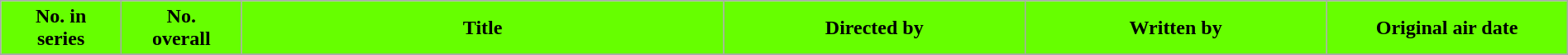<table class="wikitable plainrowheaders" style="width:100%; margin:auto; background:#FFFFF;">
<tr>
<th scope="col"  style="background:#6f0; color:#000; width:7.69%;">No. in<br>series</th>
<th scope="col"  style="background:#6f0; color:#000; width:7.69%;">No.<br>overall</th>
<th scope="col"  style="background:#6f0; color:#000; width:30.77%;">Title</th>
<th scope="col"  style="background:#6f0; color:#000; width:19.23%;">Directed by</th>
<th scope="col"  style="background:#6f0; color:#000; width:19.23%;">Written by</th>
<th scope="col"  style="background:#6f0; color:#000; width:15.38%;">Original air date</th>
</tr>
<tr>
</tr>
</table>
